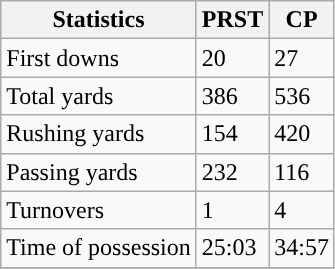<table class="wikitable" style="float: left;">
<tr>
<th>Statistics</th>
<th>PRST</th>
<th>CP</th>
</tr>
<tr>
<td>First downs</td>
<td>20</td>
<td>27</td>
</tr>
<tr>
<td>Total yards</td>
<td>386</td>
<td>536</td>
</tr>
<tr>
<td>Rushing yards</td>
<td>154</td>
<td>420</td>
</tr>
<tr>
<td>Passing yards</td>
<td>232</td>
<td>116</td>
</tr>
<tr>
<td>Turnovers</td>
<td>1</td>
<td>4</td>
</tr>
<tr>
<td>Time of possession</td>
<td>25:03</td>
<td>34:57</td>
</tr>
<tr>
</tr>
</table>
